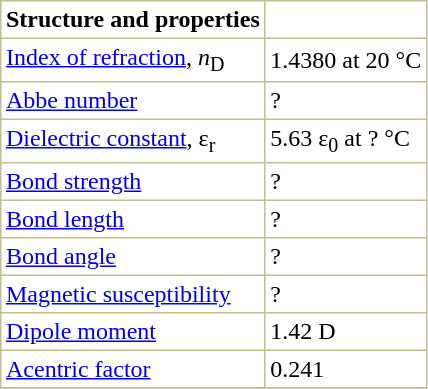<table border="1" cellspacing="0" cellpadding="3" style="margin: 0 0 0 0.5em; background: #FFFFFF; border-collapse: collapse; border-color: #C0C090;">
<tr>
<th>Structure and properties</th>
</tr>
<tr>
<td><a href='#'>Index of refraction</a>, <em>n</em><sub>D</sub></td>
<td>1.4380 at 20 °C </td>
</tr>
<tr>
<td><a href='#'>Abbe number</a></td>
<td>? </td>
</tr>
<tr>
<td><a href='#'>Dielectric constant</a>, ε<sub>r</sub></td>
<td>5.63 ε<sub>0</sub> at ? °C </td>
</tr>
<tr>
<td><a href='#'>Bond strength</a></td>
<td>? </td>
</tr>
<tr>
<td><a href='#'>Bond length</a></td>
<td>? </td>
</tr>
<tr>
<td><a href='#'>Bond angle</a></td>
<td>? </td>
</tr>
<tr>
<td><a href='#'>Magnetic susceptibility</a></td>
<td>? </td>
</tr>
<tr>
<td><a href='#'>Dipole moment</a></td>
<td>1.42 D</td>
</tr>
<tr>
<td><a href='#'>Acentric factor</a></td>
<td>0.241</td>
</tr>
<tr>
</tr>
</table>
